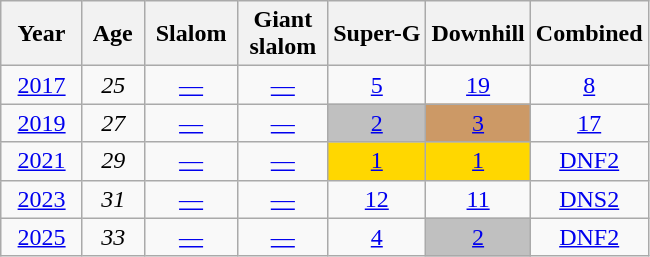<table class=wikitable style="text-align:center">
<tr>
<th>  Year  </th>
<th> Age </th>
<th> Slalom </th>
<th> Giant <br> slalom </th>
<th>Super-G</th>
<th>Downhill</th>
<th>Combined</th>
</tr>
<tr>
<td><a href='#'>2017</a></td>
<td><em>25</em></td>
<td><a href='#'>—</a></td>
<td><a href='#'>—</a></td>
<td><a href='#'>5</a></td>
<td><a href='#'>19</a></td>
<td><a href='#'>8</a></td>
</tr>
<tr>
<td><a href='#'>2019</a></td>
<td><em>27</em></td>
<td><a href='#'>—</a></td>
<td><a href='#'>—</a></td>
<td style="background-color:silver"><a href='#'>2</a></td>
<td bgcolor="cc9966"><a href='#'>3</a></td>
<td><a href='#'>17</a></td>
</tr>
<tr>
<td><a href='#'>2021</a></td>
<td><em>29</em></td>
<td><a href='#'>—</a></td>
<td><a href='#'>—</a></td>
<td style="background:gold;"><a href='#'>1</a></td>
<td style="background:gold;"><a href='#'>1</a></td>
<td><a href='#'>DNF2</a></td>
</tr>
<tr>
<td><a href='#'>2023</a></td>
<td><em>31</em></td>
<td><a href='#'>—</a></td>
<td><a href='#'>—</a></td>
<td><a href='#'>12</a></td>
<td><a href='#'>11</a></td>
<td><a href='#'>DNS2</a></td>
</tr>
<tr>
<td><a href='#'>2025</a></td>
<td><em>33</em></td>
<td><a href='#'>—</a></td>
<td><a href='#'>—</a></td>
<td><a href='#'>4</a></td>
<td style="background:silver;"><a href='#'>2</a></td>
<td><a href='#'>DNF2</a></td>
</tr>
</table>
